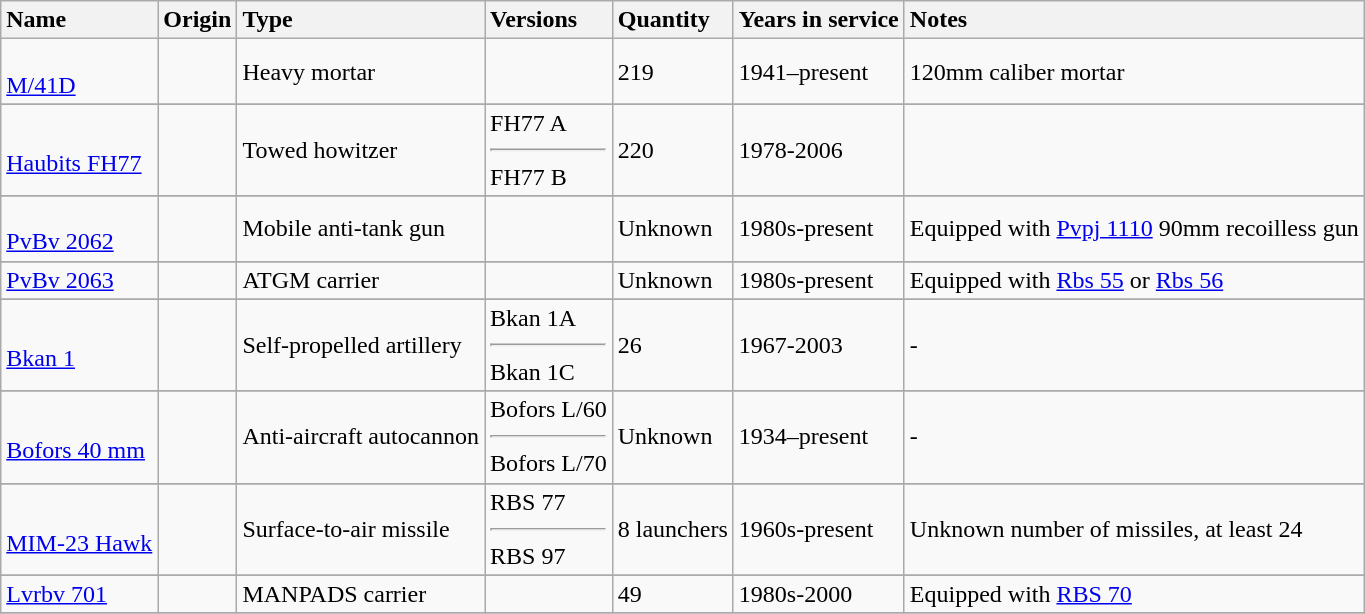<table class="wikitable">
<tr>
<th style="text-align:left">Name</th>
<th style="text-align:left">Origin</th>
<th style="text-align:left">Type</th>
<th style="text-align:left">Versions</th>
<th style="text-align:left">Quantity</th>
<th style="text-align:left">Years in service</th>
<th style="text-align:left">Notes</th>
</tr>
<tr>
<td> <br> <a href='#'>M/41D</a></td>
<td></td>
<td>Heavy mortar</td>
<td></td>
<td>219</td>
<td>1941–present</td>
<td>120mm caliber mortar</td>
</tr>
<tr>
</tr>
<tr>
<td> <br> <a href='#'>Haubits FH77</a></td>
<td></td>
<td>Towed howitzer</td>
<td>FH77 A<hr>FH77 B</td>
<td>220</td>
<td>1978-2006</td>
<td></td>
</tr>
<tr>
</tr>
<tr>
<td> <br> <a href='#'>PvBv 2062</a></td>
<td></td>
<td>Mobile anti-tank gun</td>
<td></td>
<td>Unknown</td>
<td>1980s-present</td>
<td>Equipped with <a href='#'>Pvpj 1110</a> 90mm recoilless gun</td>
</tr>
<tr>
</tr>
<tr>
<td><a href='#'>PvBv 2063</a></td>
<td></td>
<td>ATGM carrier</td>
<td></td>
<td>Unknown</td>
<td>1980s-present</td>
<td>Equipped with <a href='#'>Rbs 55</a> or <a href='#'>Rbs 56</a></td>
</tr>
<tr>
</tr>
<tr>
<td> <br> <a href='#'>Bkan 1</a></td>
<td></td>
<td>Self-propelled artillery</td>
<td>Bkan 1A<hr>Bkan 1C</td>
<td>26</td>
<td>1967-2003</td>
<td>-</td>
</tr>
<tr>
</tr>
<tr>
<td> <br> <a href='#'>Bofors 40 mm</a></td>
<td></td>
<td>Anti-aircraft autocannon</td>
<td>Bofors L/60<hr>Bofors L/70</td>
<td>Unknown</td>
<td>1934–present</td>
<td>-</td>
</tr>
<tr>
</tr>
<tr>
<td> <br> <a href='#'>MIM-23 Hawk</a></td>
<td></td>
<td>Surface-to-air missile</td>
<td>RBS 77<hr>RBS 97</td>
<td>8 launchers</td>
<td>1960s-present</td>
<td>Unknown number of missiles, at least 24</td>
</tr>
<tr>
</tr>
<tr>
<td><a href='#'>Lvrbv 701</a></td>
<td></td>
<td>MANPADS carrier</td>
<td></td>
<td>49</td>
<td>1980s-2000</td>
<td>Equipped with <a href='#'>RBS 70</a></td>
</tr>
<tr>
</tr>
</table>
